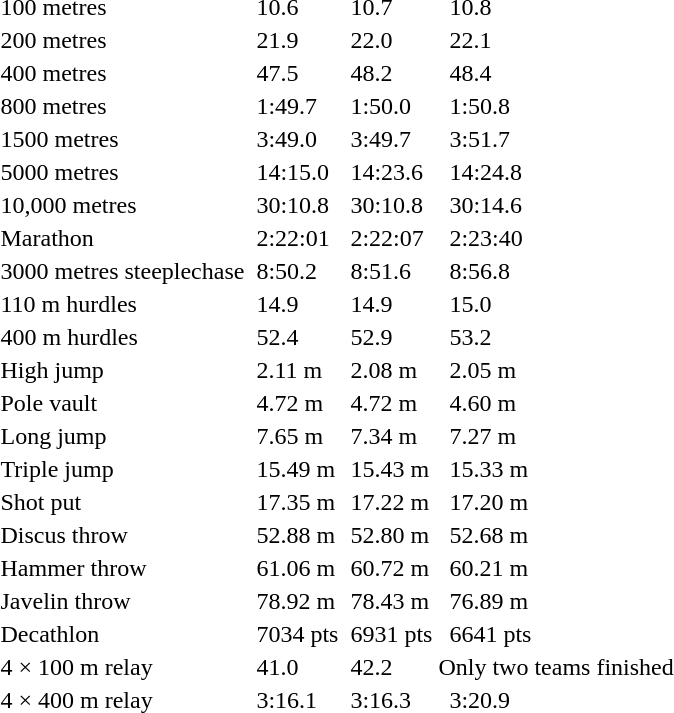<table>
<tr>
<td>100 metres</td>
<td></td>
<td>10.6</td>
<td></td>
<td>10.7</td>
<td></td>
<td>10.8</td>
</tr>
<tr>
<td>200 metres</td>
<td></td>
<td>21.9</td>
<td></td>
<td>22.0</td>
<td></td>
<td>22.1</td>
</tr>
<tr>
<td>400 metres</td>
<td></td>
<td>47.5</td>
<td></td>
<td>48.2</td>
<td></td>
<td>48.4</td>
</tr>
<tr>
<td>800 metres</td>
<td></td>
<td>1:49.7</td>
<td></td>
<td>1:50.0</td>
<td></td>
<td>1:50.8</td>
</tr>
<tr>
<td>1500 metres</td>
<td></td>
<td>3:49.0</td>
<td></td>
<td>3:49.7</td>
<td></td>
<td>3:51.7</td>
</tr>
<tr>
<td>5000 metres</td>
<td></td>
<td>14:15.0</td>
<td></td>
<td>14:23.6</td>
<td></td>
<td>14:24.8</td>
</tr>
<tr>
<td>10,000 metres</td>
<td></td>
<td>30:10.8</td>
<td></td>
<td>30:10.8</td>
<td></td>
<td>30:14.6</td>
</tr>
<tr>
<td>Marathon</td>
<td></td>
<td>2:22:01 </td>
<td></td>
<td>2:22:07</td>
<td></td>
<td>2:23:40</td>
</tr>
<tr>
<td>3000 metres steeplechase</td>
<td></td>
<td>8:50.2 </td>
<td></td>
<td>8:51.6</td>
<td></td>
<td>8:56.8</td>
</tr>
<tr>
<td>110 m hurdles</td>
<td></td>
<td>14.9</td>
<td></td>
<td>14.9</td>
<td></td>
<td>15.0</td>
</tr>
<tr>
<td>400 m hurdles</td>
<td></td>
<td>52.4</td>
<td></td>
<td>52.9</td>
<td></td>
<td>53.2</td>
</tr>
<tr>
<td>High jump</td>
<td></td>
<td>2.11 m </td>
<td></td>
<td>2.08 m</td>
<td></td>
<td>2.05 m</td>
</tr>
<tr>
<td>Pole vault</td>
<td></td>
<td>4.72 m </td>
<td></td>
<td>4.72 m</td>
<td></td>
<td>4.60 m</td>
</tr>
<tr>
<td>Long jump</td>
<td></td>
<td>7.65 m </td>
<td></td>
<td>7.34 m</td>
<td></td>
<td>7.27 m</td>
</tr>
<tr>
<td>Triple jump</td>
<td></td>
<td>15.49 m </td>
<td></td>
<td>15.43 m</td>
<td></td>
<td>15.33 m</td>
</tr>
<tr>
<td>Shot put</td>
<td></td>
<td>17.35 m </td>
<td></td>
<td>17.22 m</td>
<td></td>
<td>17.20 m</td>
</tr>
<tr>
<td>Discus throw</td>
<td></td>
<td>52.88 m</td>
<td></td>
<td>52.80 m</td>
<td></td>
<td>52.68 m</td>
</tr>
<tr>
<td>Hammer throw</td>
<td></td>
<td>61.06 m</td>
<td></td>
<td>60.72 m</td>
<td></td>
<td>60.21 m</td>
</tr>
<tr>
<td>Javelin throw</td>
<td></td>
<td>78.92 m</td>
<td></td>
<td>78.43 m</td>
<td></td>
<td>76.89 m</td>
</tr>
<tr>
<td>Decathlon</td>
<td></td>
<td>7034 pts</td>
<td></td>
<td>6931 pts</td>
<td></td>
<td>6641 pts</td>
</tr>
<tr>
<td>4 × 100 m relay</td>
<td></td>
<td>41.0 </td>
<td></td>
<td>42.2</td>
<td colspan=2>Only two teams finished</td>
</tr>
<tr>
<td>4 × 400 m relay</td>
<td></td>
<td>3:16.1</td>
<td></td>
<td>3:16.3</td>
<td></td>
<td>3:20.9</td>
</tr>
</table>
